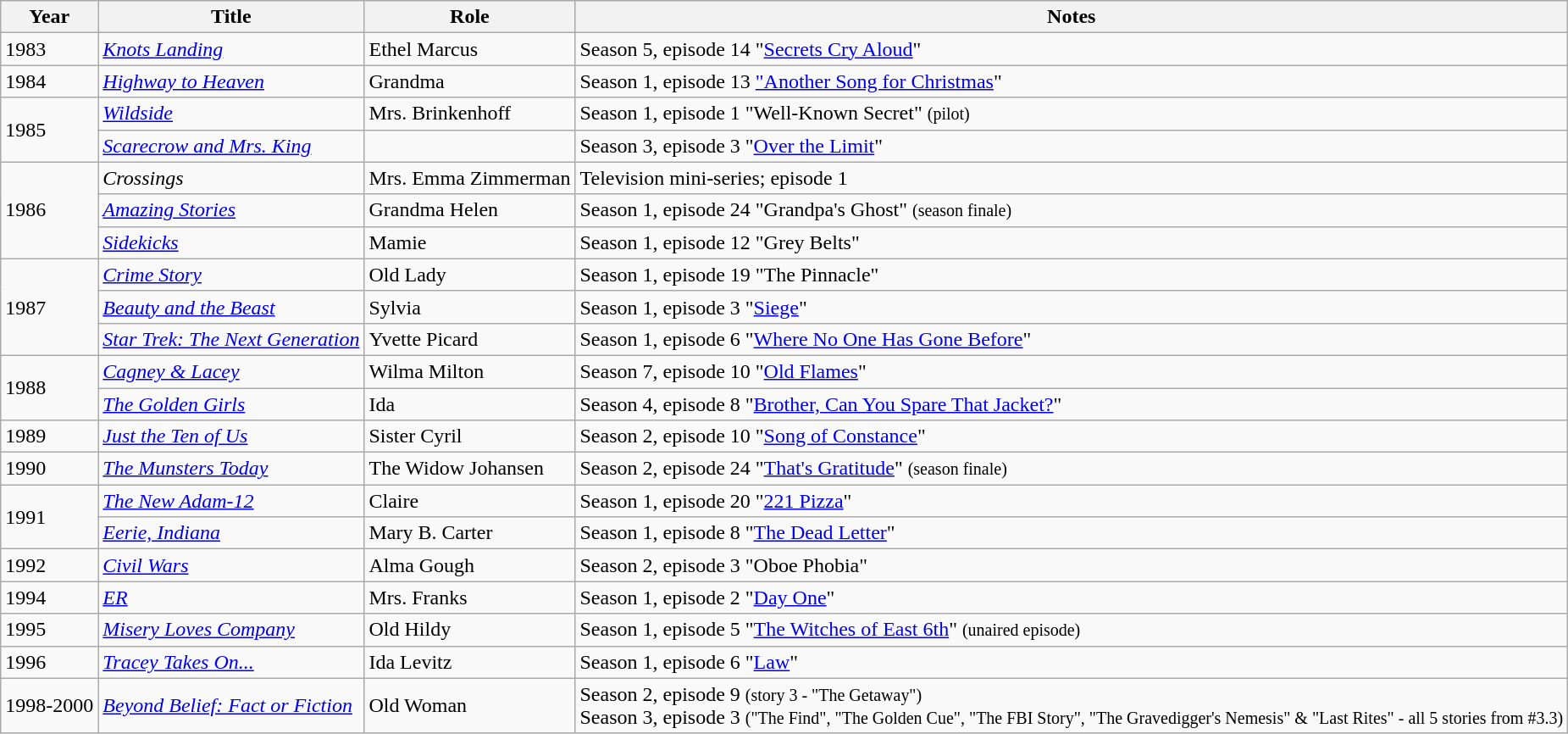<table class="wikitable plainrowheaders sortable">
<tr>
<th>Year</th>
<th>Title</th>
<th>Role</th>
<th>Notes</th>
</tr>
<tr>
<td>1983</td>
<td><em><a href='#'>Knots Landing</a></em></td>
<td>Ethel Marcus</td>
<td>Season 5, episode 14 "<a href='#'>Secrets Cry Aloud</a>"</td>
</tr>
<tr>
<td>1984</td>
<td><em><a href='#'>Highway to Heaven</a></em></td>
<td>Grandma</td>
<td>Season 1, episode 13 <a href='#'>"Another Song for Christmas</a>"</td>
</tr>
<tr>
<td rowspan="2">1985</td>
<td><em><a href='#'>Wildside</a></em></td>
<td>Mrs. Brinkenhoff</td>
<td>Season 1, episode 1 "Well-Known Secret" <small>(pilot)</small></td>
</tr>
<tr>
<td><em><a href='#'>Scarecrow and Mrs. King</a></em></td>
<td></td>
<td>Season 3, episode 3 "<a href='#'>Over the Limit</a>"</td>
</tr>
<tr>
<td rowspan="3">1986</td>
<td><em>Crossings</em></td>
<td>Mrs. Emma Zimmerman</td>
<td>Television mini-series; episode 1</td>
</tr>
<tr>
<td><em><a href='#'>Amazing Stories</a></em></td>
<td>Grandma Helen</td>
<td>Season 1, episode 24 "Grandpa's Ghost" <small>(season finale)</small></td>
</tr>
<tr>
<td><em><a href='#'>Sidekicks</a></em></td>
<td>Mamie</td>
<td>Season 1, episode 12 "Grey Belts"</td>
</tr>
<tr>
<td rowspan="3">1987</td>
<td><em><a href='#'>Crime Story</a></em></td>
<td>Old Lady</td>
<td>Season 1, episode 19 "The Pinnacle"</td>
</tr>
<tr>
<td><em><a href='#'>Beauty and the Beast</a></em></td>
<td>Sylvia</td>
<td>Season 1, episode 3 "<a href='#'>Siege</a>"</td>
</tr>
<tr>
<td><em><a href='#'>Star Trek: The Next Generation</a></em></td>
<td>Yvette Picard</td>
<td>Season 1, episode 6 "<a href='#'>Where No One Has Gone Before</a>"</td>
</tr>
<tr>
<td rowspan="2">1988</td>
<td><em><a href='#'>Cagney & Lacey</a></em></td>
<td>Wilma Milton</td>
<td>Season 7, episode 10 "<a href='#'>Old Flames</a>"</td>
</tr>
<tr>
<td><em><a href='#'>The Golden Girls</a></em></td>
<td>Ida</td>
<td>Season 4, episode 8 "<a href='#'>Brother, Can You Spare That Jacket?</a>"</td>
</tr>
<tr>
<td>1989</td>
<td><em><a href='#'>Just the Ten of Us</a></em></td>
<td>Sister Cyril</td>
<td>Season 2, episode 10 "<a href='#'>Song of Constance</a>"</td>
</tr>
<tr>
<td>1990</td>
<td><em><a href='#'>The Munsters Today</a></em></td>
<td>The Widow Johansen</td>
<td>Season 2, episode 24 "<a href='#'>That's Gratitude</a>" <small>(season finale)</small></td>
</tr>
<tr>
<td rowspan="2">1991</td>
<td><em><a href='#'>The New Adam-12</a></em></td>
<td>Claire</td>
<td>Season 1, episode 20 "<a href='#'>221 Pizza</a>"</td>
</tr>
<tr>
<td><em><a href='#'>Eerie, Indiana</a></em></td>
<td>Mary B. Carter</td>
<td>Season 1, episode 8 "<a href='#'>The Dead Letter</a>"</td>
</tr>
<tr>
<td>1992</td>
<td><em><a href='#'>Civil Wars</a></em></td>
<td>Alma Gough</td>
<td>Season 2, episode 3 "Oboe Phobia"</td>
</tr>
<tr>
<td>1994</td>
<td><em><a href='#'>ER</a></em></td>
<td>Mrs. Franks</td>
<td>Season 1, episode 2 "<a href='#'>Day One</a>"</td>
</tr>
<tr>
<td>1995</td>
<td><em><a href='#'>Misery Loves Company</a></em></td>
<td>Old Hildy</td>
<td>Season 1, episode 5 "<a href='#'>The Witches of East 6th</a>" <small>(unaired episode)</small></td>
</tr>
<tr>
<td>1996</td>
<td><em><a href='#'>Tracey Takes On...</a></em></td>
<td>Ida Levitz</td>
<td>Season 1, episode 6 "<a href='#'>Law</a>"</td>
</tr>
<tr>
<td>1998-2000</td>
<td><em><a href='#'>Beyond Belief: Fact or Fiction</a></em></td>
<td>Old Woman</td>
<td>Season 2, episode 9 <small>(story 3 - "The Getaway")</small> <br> Season 3, episode 3 <small>("The Find", "The Golden Cue", "The FBI Story", "The Gravedigger's Nemesis" & "Last Rites" - all 5 stories from #3.3)</small></td>
</tr>
</table>
